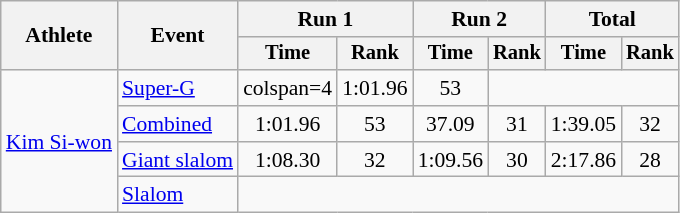<table class="wikitable" style="font-size:90%">
<tr>
<th rowspan=2>Athlete</th>
<th rowspan=2>Event</th>
<th colspan=2>Run 1</th>
<th colspan=2>Run 2</th>
<th colspan=2>Total</th>
</tr>
<tr style="font-size:95%">
<th>Time</th>
<th>Rank</th>
<th>Time</th>
<th>Rank</th>
<th>Time</th>
<th>Rank</th>
</tr>
<tr align=center>
<td align="left" rowspan="4"><a href='#'>Kim Si-won</a></td>
<td align="left"><a href='#'>Super-G</a></td>
<td>colspan=4</td>
<td>1:01.96</td>
<td>53</td>
</tr>
<tr align=center>
<td align="left"><a href='#'>Combined</a></td>
<td>1:01.96</td>
<td>53</td>
<td>37.09</td>
<td>31</td>
<td>1:39.05</td>
<td>32</td>
</tr>
<tr align=center>
<td align="left"><a href='#'>Giant slalom</a></td>
<td>1:08.30</td>
<td>32</td>
<td>1:09.56</td>
<td>30</td>
<td>2:17.86</td>
<td>28</td>
</tr>
<tr align=center>
<td align="left"><a href='#'>Slalom</a></td>
<td colspan=6></td>
</tr>
</table>
